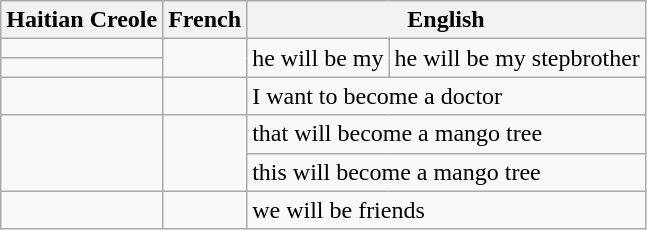<table class="wikitable">
<tr>
<th scope="col">Haitian Creole</th>
<th scope="col">French</th>
<th colspan="2" scope="col">English</th>
</tr>
<tr>
<td></td>
<td rowspan="2"></td>
<td rowspan="2">he will be my </td>
<td rowspan="2">he will be my stepbrother</td>
</tr>
<tr>
<td></td>
</tr>
<tr>
<td></td>
<td></td>
<td colspan="2">I want to become a doctor</td>
</tr>
<tr>
<td rowspan="2"></td>
<td rowspan="2"></td>
<td colspan="2">that will become a mango tree</td>
</tr>
<tr>
<td colspan="2">this will become a mango tree</td>
</tr>
<tr>
<td></td>
<td></td>
<td colspan="2">we will be friends</td>
</tr>
</table>
